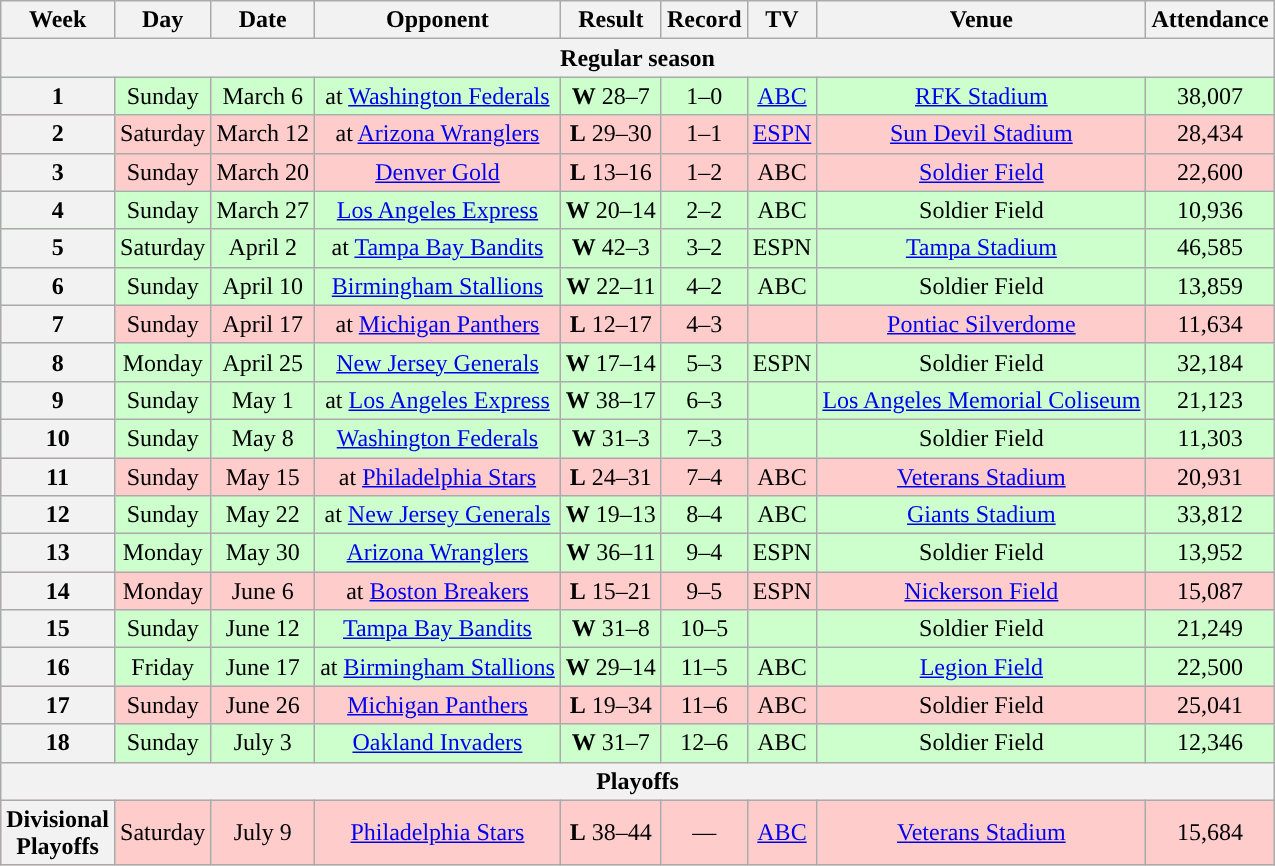<table class="wikitable" style="text-align:center">
<tr>
<th>Week</th>
<th>Day</th>
<th>Date</th>
<th>Opponent</th>
<th>Result</th>
<th>Record</th>
<th>TV</th>
<th>Venue</th>
<th>Attendance</th>
</tr>
<tr>
<th colspan="9">Regular season</th>
</tr>
<tr style="background:#cfc">
<th>1</th>
<td>Sunday</td>
<td>March 6</td>
<td>at <a href='#'>Washington Federals</a></td>
<td><strong>W</strong> 28–7</td>
<td>1–0</td>
<td><a href='#'>ABC</a></td>
<td><a href='#'>RFK Stadium</a></td>
<td>38,007</td>
</tr>
<tr style="background:#fcc">
<th>2</th>
<td>Saturday</td>
<td>March 12</td>
<td>at <a href='#'>Arizona Wranglers</a></td>
<td><strong>L</strong> 29–30</td>
<td>1–1</td>
<td><a href='#'>ESPN</a></td>
<td><a href='#'>Sun Devil Stadium</a></td>
<td>28,434</td>
</tr>
<tr style="background:#fcc">
<th>3</th>
<td>Sunday</td>
<td>March 20</td>
<td><a href='#'>Denver Gold</a></td>
<td><strong>L</strong> 13–16</td>
<td>1–2</td>
<td>ABC</td>
<td><a href='#'>Soldier Field</a></td>
<td>22,600</td>
</tr>
<tr style="background:#cfc">
<th>4</th>
<td>Sunday</td>
<td>March 27</td>
<td><a href='#'>Los Angeles Express</a></td>
<td><strong>W</strong> 20–14</td>
<td>2–2</td>
<td>ABC</td>
<td>Soldier Field</td>
<td>10,936</td>
</tr>
<tr style="background:#cfc">
<th>5</th>
<td>Saturday</td>
<td>April 2</td>
<td>at <a href='#'>Tampa Bay Bandits</a></td>
<td><strong>W</strong> 42–3</td>
<td>3–2</td>
<td>ESPN</td>
<td><a href='#'>Tampa Stadium</a></td>
<td>46,585</td>
</tr>
<tr style="background:#cfc">
<th>6</th>
<td>Sunday</td>
<td>April 10</td>
<td><a href='#'>Birmingham Stallions</a></td>
<td><strong>W</strong> 22–11</td>
<td>4–2</td>
<td>ABC</td>
<td>Soldier Field</td>
<td>13,859</td>
</tr>
<tr style="background:#fcc">
<th>7</th>
<td>Sunday</td>
<td>April 17</td>
<td>at <a href='#'>Michigan Panthers</a></td>
<td><strong>L</strong> 12–17</td>
<td>4–3</td>
<td></td>
<td><a href='#'>Pontiac Silverdome</a></td>
<td>11,634</td>
</tr>
<tr style="background:#cfc">
<th>8</th>
<td>Monday</td>
<td>April 25</td>
<td><a href='#'>New Jersey Generals</a></td>
<td><strong>W</strong> 17–14 </td>
<td>5–3</td>
<td>ESPN</td>
<td>Soldier Field</td>
<td>32,184</td>
</tr>
<tr style="background:#cfc">
<th>9</th>
<td>Sunday</td>
<td>May 1</td>
<td>at <a href='#'>Los Angeles Express</a></td>
<td><strong>W</strong> 38–17</td>
<td>6–3</td>
<td></td>
<td><a href='#'>Los Angeles Memorial Coliseum</a></td>
<td>21,123</td>
</tr>
<tr style="background:#cfc">
<th>10</th>
<td>Sunday</td>
<td>May 8</td>
<td><a href='#'>Washington Federals</a></td>
<td><strong>W</strong> 31–3</td>
<td>7–3</td>
<td></td>
<td>Soldier Field</td>
<td>11,303</td>
</tr>
<tr style="background:#fcc">
<th>11</th>
<td>Sunday</td>
<td>May 15</td>
<td>at <a href='#'>Philadelphia Stars</a></td>
<td><strong>L</strong> 24–31</td>
<td>7–4</td>
<td>ABC</td>
<td><a href='#'>Veterans Stadium</a></td>
<td>20,931</td>
</tr>
<tr style="background:#cfc">
<th>12</th>
<td>Sunday</td>
<td>May 22</td>
<td>at <a href='#'>New Jersey Generals</a></td>
<td><strong>W</strong> 19–13 </td>
<td>8–4</td>
<td>ABC</td>
<td><a href='#'>Giants Stadium</a></td>
<td>33,812</td>
</tr>
<tr style="background:#cfc">
<th>13</th>
<td>Monday</td>
<td>May 30</td>
<td><a href='#'>Arizona Wranglers</a></td>
<td><strong>W</strong> 36–11</td>
<td>9–4</td>
<td>ESPN</td>
<td>Soldier Field</td>
<td>13,952</td>
</tr>
<tr style="background:#fcc">
<th>14</th>
<td>Monday</td>
<td>June 6</td>
<td>at <a href='#'>Boston Breakers</a></td>
<td><strong>L</strong> 15–21</td>
<td>9–5</td>
<td>ESPN</td>
<td><a href='#'>Nickerson Field</a></td>
<td>15,087</td>
</tr>
<tr style="background:#cfc">
<th>15</th>
<td>Sunday</td>
<td>June 12</td>
<td><a href='#'>Tampa Bay Bandits</a></td>
<td><strong>W</strong> 31–8</td>
<td>10–5</td>
<td></td>
<td>Soldier Field</td>
<td>21,249</td>
</tr>
<tr style="background:#cfc">
<th>16</th>
<td>Friday</td>
<td>June 17</td>
<td>at <a href='#'>Birmingham Stallions</a></td>
<td><strong>W</strong> 29–14</td>
<td>11–5</td>
<td>ABC</td>
<td><a href='#'>Legion Field</a></td>
<td>22,500</td>
</tr>
<tr style="background:#fcc">
<th>17</th>
<td>Sunday</td>
<td>June 26</td>
<td><a href='#'>Michigan Panthers</a></td>
<td><strong>L</strong> 19–34</td>
<td>11–6</td>
<td>ABC</td>
<td>Soldier Field</td>
<td>25,041</td>
</tr>
<tr style="background:#cfc">
<th>18</th>
<td>Sunday</td>
<td>July 3</td>
<td><a href='#'>Oakland Invaders</a></td>
<td><strong>W</strong> 31–7</td>
<td>12–6</td>
<td>ABC</td>
<td>Soldier Field</td>
<td>12,346</td>
</tr>
<tr>
<th colspan="9">Playoffs</th>
</tr>
<tr style="background:#fcc">
<th>Divisional<br>Playoffs</th>
<td>Saturday</td>
<td>July 9</td>
<td><a href='#'>Philadelphia Stars</a></td>
<td><strong>L</strong> 38–44 </td>
<td>—</td>
<td><a href='#'>ABC</a></td>
<td><a href='#'>Veterans Stadium</a></td>
<td>15,684</td>
</tr>
</table>
